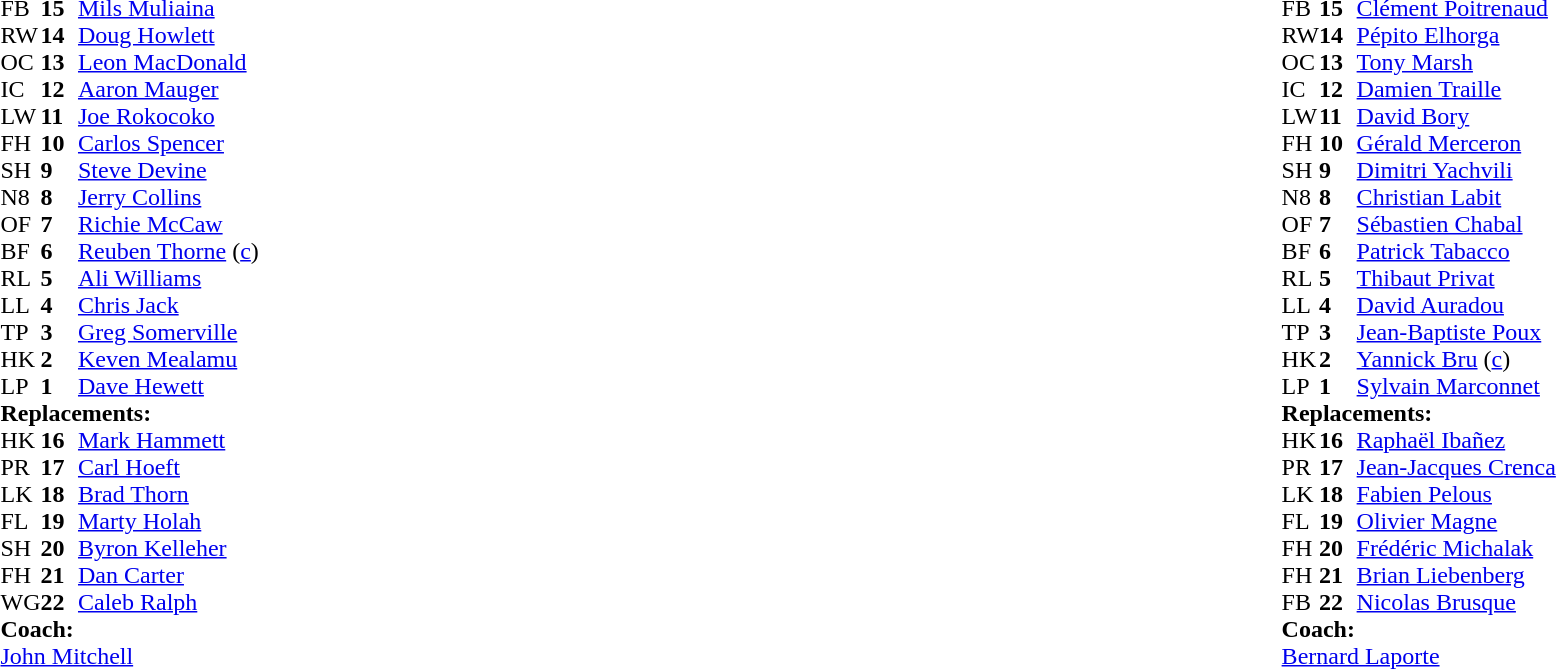<table style="width:100%">
<tr>
<td style="vertical-align:top;width:50%"><br><table cellspacing="0" cellpadding="0">
<tr>
<th width="25"></th>
<th width="25"></th>
</tr>
<tr>
<td>FB</td>
<td><strong>15</strong></td>
<td><a href='#'>Mils Muliaina</a></td>
</tr>
<tr>
<td>RW</td>
<td><strong>14</strong></td>
<td><a href='#'>Doug Howlett</a></td>
</tr>
<tr>
<td>OC</td>
<td><strong>13</strong></td>
<td><a href='#'>Leon MacDonald</a></td>
</tr>
<tr>
<td>IC</td>
<td><strong>12</strong></td>
<td><a href='#'>Aaron Mauger</a></td>
</tr>
<tr>
<td>LW</td>
<td><strong>11</strong></td>
<td><a href='#'>Joe Rokocoko</a></td>
</tr>
<tr>
<td>FH</td>
<td><strong>10</strong></td>
<td><a href='#'>Carlos Spencer</a></td>
</tr>
<tr>
<td>SH</td>
<td><strong>9</strong></td>
<td><a href='#'>Steve Devine</a></td>
</tr>
<tr>
<td>N8</td>
<td><strong>8</strong></td>
<td><a href='#'>Jerry Collins</a></td>
</tr>
<tr>
<td>OF</td>
<td><strong>7</strong></td>
<td><a href='#'>Richie McCaw</a></td>
</tr>
<tr>
<td>BF</td>
<td><strong>6</strong></td>
<td><a href='#'>Reuben Thorne</a> (<a href='#'>c</a>)</td>
</tr>
<tr>
<td>RL</td>
<td><strong>5</strong></td>
<td><a href='#'>Ali Williams</a></td>
</tr>
<tr>
<td>LL</td>
<td><strong>4</strong></td>
<td><a href='#'>Chris Jack</a></td>
</tr>
<tr>
<td>TP</td>
<td><strong>3</strong></td>
<td><a href='#'>Greg Somerville</a></td>
</tr>
<tr>
<td>HK</td>
<td><strong>2</strong></td>
<td><a href='#'>Keven Mealamu</a></td>
</tr>
<tr>
<td>LP</td>
<td><strong>1</strong></td>
<td><a href='#'>Dave Hewett</a></td>
</tr>
<tr>
<td colspan="3"><strong>Replacements:</strong></td>
</tr>
<tr>
<td>HK</td>
<td><strong>16</strong></td>
<td><a href='#'>Mark Hammett</a></td>
</tr>
<tr>
<td>PR</td>
<td><strong>17</strong></td>
<td><a href='#'>Carl Hoeft</a></td>
</tr>
<tr>
<td>LK</td>
<td><strong>18</strong></td>
<td><a href='#'>Brad Thorn</a></td>
</tr>
<tr>
<td>FL</td>
<td><strong>19</strong></td>
<td><a href='#'>Marty Holah</a></td>
</tr>
<tr>
<td>SH</td>
<td><strong>20</strong></td>
<td><a href='#'>Byron Kelleher</a></td>
</tr>
<tr>
<td>FH</td>
<td><strong>21</strong></td>
<td><a href='#'>Dan Carter</a></td>
</tr>
<tr>
<td>WG</td>
<td><strong>22</strong></td>
<td><a href='#'>Caleb Ralph</a></td>
</tr>
<tr>
<td colspan="3"><strong>Coach:</strong></td>
</tr>
<tr>
<td colspan="3"><a href='#'>John Mitchell</a></td>
</tr>
</table>
</td>
<td style="vertical-align:top"></td>
<td style="vertical-align:top;width:50%"><br><table cellspacing="0" cellpadding="0" style="margin:auto">
<tr>
<th width="25"></th>
<th width="25"></th>
</tr>
<tr>
<td>FB</td>
<td><strong>15</strong></td>
<td><a href='#'>Clément Poitrenaud</a></td>
</tr>
<tr>
<td>RW</td>
<td><strong>14</strong></td>
<td><a href='#'>Pépito Elhorga</a></td>
</tr>
<tr>
<td>OC</td>
<td><strong>13</strong></td>
<td><a href='#'>Tony Marsh</a></td>
</tr>
<tr>
<td>IC</td>
<td><strong>12</strong></td>
<td><a href='#'>Damien Traille</a></td>
</tr>
<tr>
<td>LW</td>
<td><strong>11</strong></td>
<td><a href='#'>David Bory</a></td>
</tr>
<tr>
<td>FH</td>
<td><strong>10</strong></td>
<td><a href='#'>Gérald Merceron</a></td>
</tr>
<tr>
<td>SH</td>
<td><strong>9</strong></td>
<td><a href='#'>Dimitri Yachvili</a></td>
</tr>
<tr>
<td>N8</td>
<td><strong>8</strong></td>
<td><a href='#'>Christian Labit</a></td>
</tr>
<tr>
<td>OF</td>
<td><strong>7</strong></td>
<td><a href='#'>Sébastien Chabal</a></td>
</tr>
<tr>
<td>BF</td>
<td><strong>6</strong></td>
<td><a href='#'>Patrick Tabacco</a></td>
</tr>
<tr>
<td>RL</td>
<td><strong>5</strong></td>
<td><a href='#'>Thibaut Privat</a></td>
</tr>
<tr>
<td>LL</td>
<td><strong>4</strong></td>
<td><a href='#'>David Auradou</a></td>
</tr>
<tr>
<td>TP</td>
<td><strong>3</strong></td>
<td><a href='#'>Jean-Baptiste Poux</a></td>
</tr>
<tr>
<td>HK</td>
<td><strong>2</strong></td>
<td><a href='#'>Yannick Bru</a> (<a href='#'>c</a>)</td>
</tr>
<tr>
<td>LP</td>
<td><strong>1</strong></td>
<td><a href='#'>Sylvain Marconnet</a></td>
</tr>
<tr>
<td colspan="3"><strong>Replacements:</strong></td>
</tr>
<tr>
<td>HK</td>
<td><strong>16</strong></td>
<td><a href='#'>Raphaël Ibañez</a></td>
</tr>
<tr>
<td>PR</td>
<td><strong>17</strong></td>
<td><a href='#'>Jean-Jacques Crenca</a></td>
</tr>
<tr>
<td>LK</td>
<td><strong>18</strong></td>
<td><a href='#'>Fabien Pelous</a></td>
</tr>
<tr>
<td>FL</td>
<td><strong>19</strong></td>
<td><a href='#'>Olivier Magne</a></td>
</tr>
<tr>
<td>FH</td>
<td><strong>20</strong></td>
<td><a href='#'>Frédéric Michalak</a></td>
</tr>
<tr>
<td>FH</td>
<td><strong>21</strong></td>
<td><a href='#'>Brian Liebenberg</a></td>
</tr>
<tr>
<td>FB</td>
<td><strong>22</strong></td>
<td><a href='#'>Nicolas Brusque</a></td>
</tr>
<tr>
<td colspan="3"><strong>Coach:</strong></td>
</tr>
<tr>
<td colspan="3"><a href='#'>Bernard Laporte</a></td>
</tr>
</table>
</td>
</tr>
</table>
